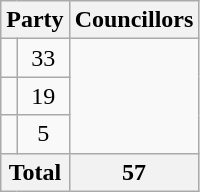<table class="wikitable">
<tr>
<th colspan=2>Party</th>
<th>Councillors</th>
</tr>
<tr>
<td></td>
<td align=center>33</td>
</tr>
<tr>
<td></td>
<td align=center>19</td>
</tr>
<tr>
<td></td>
<td align=center>5</td>
</tr>
<tr>
<th colspan=2>Total</th>
<th>57</th>
</tr>
</table>
